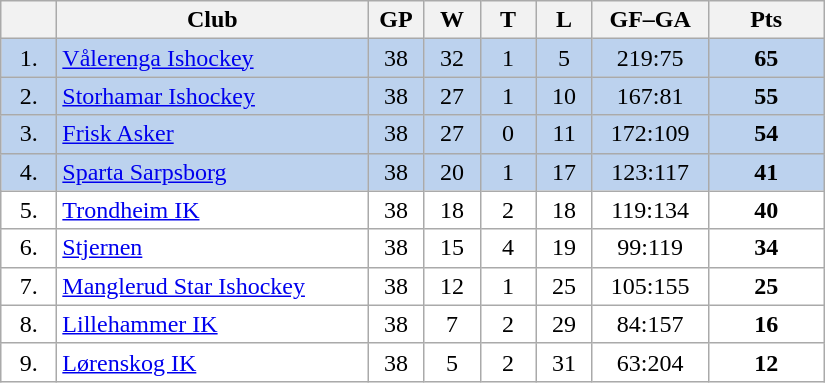<table class="wikitable">
<tr>
<th width="30"></th>
<th width="200">Club</th>
<th width="30">GP</th>
<th width="30">W</th>
<th width="30">T</th>
<th width="30">L</th>
<th width="70">GF–GA</th>
<th width="70">Pts</th>
</tr>
<tr bgcolor="#BCD2EE" align="center">
<td>1.</td>
<td align="left"><a href='#'>Vålerenga Ishockey</a></td>
<td>38</td>
<td>32</td>
<td>1</td>
<td>5</td>
<td>219:75</td>
<td><strong>65</strong></td>
</tr>
<tr bgcolor="#BCD2EE" align="center">
<td>2.</td>
<td align="left"><a href='#'>Storhamar Ishockey</a></td>
<td>38</td>
<td>27</td>
<td>1</td>
<td>10</td>
<td>167:81</td>
<td><strong>55</strong></td>
</tr>
<tr bgcolor="#BCD2EE" align="center">
<td>3.</td>
<td align="left"><a href='#'>Frisk Asker</a></td>
<td>38</td>
<td>27</td>
<td>0</td>
<td>11</td>
<td>172:109</td>
<td><strong>54</strong></td>
</tr>
<tr bgcolor="#BCD2EE" align="center">
<td>4.</td>
<td align="left"><a href='#'>Sparta Sarpsborg</a></td>
<td>38</td>
<td>20</td>
<td>1</td>
<td>17</td>
<td>123:117</td>
<td><strong>41</strong></td>
</tr>
<tr bgcolor="#FFFFFF" align="center">
<td>5.</td>
<td align="left"><a href='#'>Trondheim IK</a></td>
<td>38</td>
<td>18</td>
<td>2</td>
<td>18</td>
<td>119:134</td>
<td><strong>40</strong></td>
</tr>
<tr bgcolor="#FFFFFF" align="center">
<td>6.</td>
<td align="left"><a href='#'>Stjernen</a></td>
<td>38</td>
<td>15</td>
<td>4</td>
<td>19</td>
<td>99:119</td>
<td><strong>34</strong></td>
</tr>
<tr bgcolor="#FFFFFF" align="center">
<td>7.</td>
<td align="left"><a href='#'>Manglerud Star Ishockey</a></td>
<td>38</td>
<td>12</td>
<td>1</td>
<td>25</td>
<td>105:155</td>
<td><strong>25</strong></td>
</tr>
<tr bgcolor="#FFFFFF" align="center">
<td>8.</td>
<td align="left"><a href='#'>Lillehammer IK</a></td>
<td>38</td>
<td>7</td>
<td>2</td>
<td>29</td>
<td>84:157</td>
<td><strong>16</strong></td>
</tr>
<tr bgcolor="#FFFFFF" align="center">
<td>9.</td>
<td align="left"><a href='#'>Lørenskog IK</a></td>
<td>38</td>
<td>5</td>
<td>2</td>
<td>31</td>
<td>63:204</td>
<td><strong>12</strong></td>
</tr>
</table>
